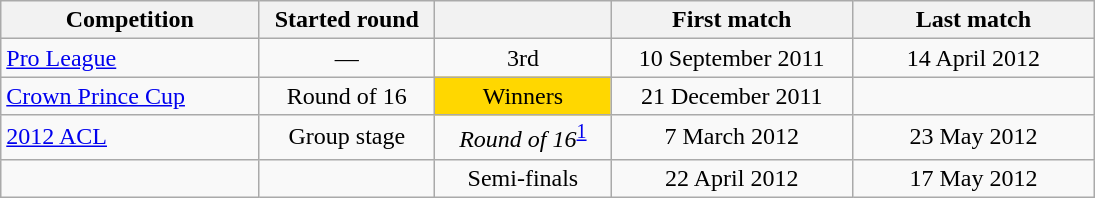<table class="wikitable" style="text-align:center; width:730px;">
<tr>
<th style="text-align:center; width:150px;">Competition</th>
<th style="text-align:center; width:100px;">Started round</th>
<th style="text-align:center; width:100px;"></th>
<th style="text-align:center; width:140px;">First match</th>
<th style="text-align:center; width:140px;">Last match</th>
</tr>
<tr>
<td style="text-align:left;"><a href='#'>Pro League</a></td>
<td>—</td>
<td>3rd</td>
<td>10 September 2011</td>
<td>14 April 2012</td>
</tr>
<tr>
<td style="text-align:left;"><a href='#'>Crown Prince Cup</a></td>
<td>Round of 16</td>
<td style="background:gold;">Winners</td>
<td>21 December 2011</td>
<td></td>
</tr>
<tr>
<td style="text-align:left;"><a href='#'>2012 ACL</a></td>
<td>Group stage</td>
<td><em>Round of 16</em><sup><a href='#'>1</a></sup></td>
<td>7 March 2012</td>
<td>23 May 2012</td>
</tr>
<tr>
<td style="text-align:left;"></td>
<td></td>
<td>Semi-finals</td>
<td>22 April 2012</td>
<td>17 May 2012</td>
</tr>
</table>
